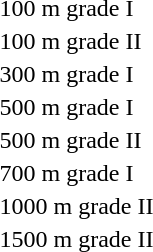<table>
<tr>
<td>100 m grade I<br></td>
<td></td>
<td></td>
<td></td>
</tr>
<tr>
<td>100 m grade II<br></td>
<td></td>
<td></td>
<td></td>
</tr>
<tr>
<td>300 m grade I<br></td>
<td></td>
<td></td>
<td></td>
</tr>
<tr>
<td>500 m grade I<br></td>
<td></td>
<td></td>
<td></td>
</tr>
<tr>
<td>500 m grade II<br></td>
<td></td>
<td></td>
<td></td>
</tr>
<tr>
<td>700 m grade I<br></td>
<td></td>
<td></td>
<td></td>
</tr>
<tr>
<td>1000 m grade II<br></td>
<td></td>
<td></td>
<td></td>
</tr>
<tr>
<td>1500 m grade II<br></td>
<td></td>
<td></td>
<td></td>
</tr>
</table>
